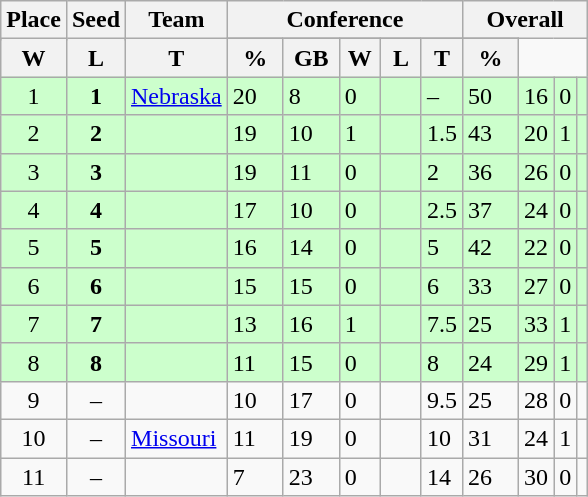<table class="wikitable">
<tr>
<th rowspan ="2">Place</th>
<th rowspan ="2">Seed</th>
<th rowspan ="2">Team</th>
<th colspan = "5">Conference</th>
<th colspan = "4">Overall</th>
</tr>
<tr>
</tr>
<tr>
<th scope="col" style="width: 20px;">W</th>
<th scope="col" style="width: 20px;">L</th>
<th scope="col" style="width: 20px;">T</th>
<th scope="col" style="width: 30px;">%</th>
<th scope="col" style="width: 30px;">GB</th>
<th scope="col" style="width: 20px;">W</th>
<th scope="col" style="width: 20px;">L</th>
<th scope="col" style="width: 20px;">T</th>
<th scope="col" style="width: 30px;">%</th>
</tr>
<tr bgcolor=#ccffcc>
<td style="text-align:center;">1</td>
<td style="text-align:center;"><strong>1</strong></td>
<td><a href='#'>Nebraska</a></td>
<td>20</td>
<td>8</td>
<td>0</td>
<td></td>
<td>–</td>
<td>50</td>
<td>16</td>
<td>0</td>
<td></td>
</tr>
<tr bgcolor=#ccffcc>
<td style="text-align:center;">2</td>
<td style="text-align:center;"><strong>2</strong></td>
<td></td>
<td>19</td>
<td>10</td>
<td>1</td>
<td></td>
<td>1.5</td>
<td>43</td>
<td>20</td>
<td>1</td>
<td></td>
</tr>
<tr bgcolor=#ccffcc>
<td style="text-align:center;">3</td>
<td style="text-align:center;"><strong>3</strong></td>
<td></td>
<td>19</td>
<td>11</td>
<td>0</td>
<td></td>
<td>2</td>
<td>36</td>
<td>26</td>
<td>0</td>
<td></td>
</tr>
<tr bgcolor=#ccffcc>
<td style="text-align:center;">4</td>
<td style="text-align:center;"><strong>4</strong></td>
<td></td>
<td>17</td>
<td>10</td>
<td>0</td>
<td></td>
<td>2.5</td>
<td>37</td>
<td>24</td>
<td>0</td>
<td></td>
</tr>
<tr bgcolor=#ccffcc>
<td style="text-align:center;">5</td>
<td style="text-align:center;"><strong>5</strong></td>
<td></td>
<td>16</td>
<td>14</td>
<td>0</td>
<td></td>
<td>5</td>
<td>42</td>
<td>22</td>
<td>0</td>
<td></td>
</tr>
<tr bgcolor=#ccffcc>
<td style="text-align:center;">6</td>
<td style="text-align:center;"><strong>6</strong></td>
<td></td>
<td>15</td>
<td>15</td>
<td>0</td>
<td></td>
<td>6</td>
<td>33</td>
<td>27</td>
<td>0</td>
<td></td>
</tr>
<tr bgcolor=#ccffcc>
<td style="text-align:center;">7</td>
<td style="text-align:center;"><strong>7</strong></td>
<td></td>
<td>13</td>
<td>16</td>
<td>1</td>
<td></td>
<td>7.5</td>
<td>25</td>
<td>33</td>
<td>1</td>
<td></td>
</tr>
<tr bgcolor=#ccffcc>
<td style="text-align:center;">8</td>
<td style="text-align:center;"><strong>8</strong></td>
<td></td>
<td>11</td>
<td>15</td>
<td>0</td>
<td></td>
<td>8</td>
<td>24</td>
<td>29</td>
<td>1</td>
<td></td>
</tr>
<tr>
<td style="text-align:center;">9</td>
<td style="text-align:center;">–</td>
<td></td>
<td>10</td>
<td>17</td>
<td>0</td>
<td></td>
<td>9.5</td>
<td>25</td>
<td>28</td>
<td>0</td>
<td></td>
</tr>
<tr>
<td style="text-align:center;">10</td>
<td style="text-align:center;">–</td>
<td><a href='#'>Missouri</a></td>
<td>11</td>
<td>19</td>
<td>0</td>
<td></td>
<td>10</td>
<td>31</td>
<td>24</td>
<td>1</td>
<td></td>
</tr>
<tr>
<td style="text-align:center;">11</td>
<td style="text-align:center;">–</td>
<td></td>
<td>7</td>
<td>23</td>
<td>0</td>
<td></td>
<td>14</td>
<td>26</td>
<td>30</td>
<td>0</td>
<td></td>
</tr>
</table>
